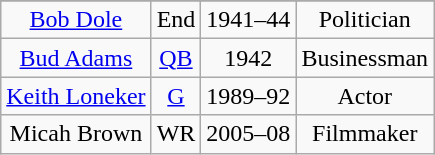<table class="wikitable" style="text-align:center;">
<tr>
</tr>
<tr>
<td><a href='#'>Bob Dole</a></td>
<td>End</td>
<td>1941–44</td>
<td>Politician</td>
</tr>
<tr>
<td><a href='#'>Bud Adams</a></td>
<td><a href='#'>QB</a></td>
<td>1942</td>
<td>Businessman</td>
</tr>
<tr>
<td><a href='#'>Keith Loneker</a></td>
<td><a href='#'>G</a></td>
<td>1989–92</td>
<td>Actor</td>
</tr>
<tr>
<td>Micah Brown</td>
<td>WR</td>
<td>2005–08</td>
<td>Filmmaker</td>
</tr>
</table>
